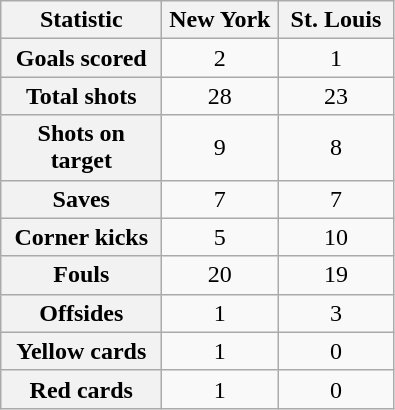<table class="wikitable plainrowheaders" style="text-align:center">
<tr>
<th scope=col width=100>Statistic</th>
<th scope=col width=70>New York</th>
<th scope=col width=70>St. Louis</th>
</tr>
<tr>
<th scope=row>Goals scored</th>
<td>2</td>
<td>1</td>
</tr>
<tr>
<th scope=row>Total shots</th>
<td>28</td>
<td>23</td>
</tr>
<tr>
<th scope=row>Shots on target</th>
<td>9</td>
<td>8</td>
</tr>
<tr>
<th scope=row>Saves</th>
<td>7</td>
<td>7</td>
</tr>
<tr>
<th scope=row>Corner kicks</th>
<td>5</td>
<td>10</td>
</tr>
<tr>
<th scope=row>Fouls</th>
<td>20</td>
<td>19</td>
</tr>
<tr>
<th scope=row>Offsides</th>
<td>1</td>
<td>3</td>
</tr>
<tr>
<th scope=row>Yellow cards</th>
<td>1</td>
<td>0</td>
</tr>
<tr>
<th scope=row>Red cards</th>
<td>1</td>
<td>0</td>
</tr>
</table>
